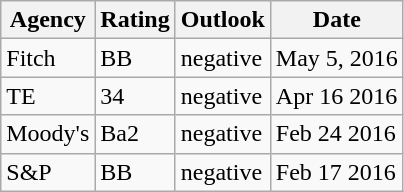<table class="wikitable">
<tr>
<th>Agency</th>
<th>Rating</th>
<th>Outlook</th>
<th>Date</th>
</tr>
<tr>
<td>Fitch</td>
<td>BB</td>
<td>negative</td>
<td>May 5, 2016</td>
</tr>
<tr>
<td>TE</td>
<td>34</td>
<td>negative</td>
<td>Apr 16 2016</td>
</tr>
<tr>
<td>Moody's</td>
<td>Ba2</td>
<td>negative</td>
<td>Feb 24 2016</td>
</tr>
<tr>
<td>S&P</td>
<td>BB</td>
<td>negative</td>
<td>Feb 17 2016</td>
</tr>
</table>
